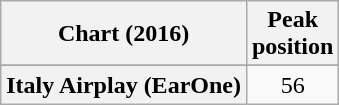<table class="wikitable sortable plainrowheaders" style="text-align:center;">
<tr>
<th scope="col">Chart (2016)</th>
<th scope="col">Peak<br>position</th>
</tr>
<tr>
</tr>
<tr>
<th scope="row">Italy Airplay (EarOne)</th>
<td>56</td>
</tr>
</table>
